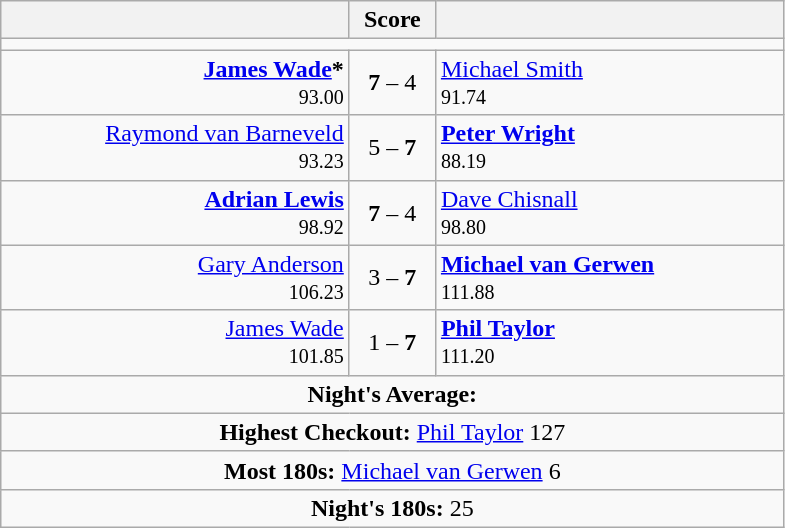<table class=wikitable style="text-align:center">
<tr>
<th width=225></th>
<th width=50>Score</th>
<th width=225></th>
</tr>
<tr align=centre>
<td colspan="3"></td>
</tr>
<tr align=left>
<td align=right><strong><a href='#'>James Wade</a>*</strong>  <br><small><span>93.00</span></small></td>
<td align=center><strong>7</strong> – 4</td>
<td> <a href='#'>Michael Smith</a> <br><small><span>91.74</span></small></td>
</tr>
<tr align=left>
<td align=right><a href='#'>Raymond van Barneveld</a>  <br><small><span>93.23</span></small></td>
<td align=center>5 – <strong>7</strong></td>
<td><strong> <a href='#'>Peter Wright</a></strong> <br><small><span>88.19</span></small></td>
</tr>
<tr align=left>
<td align=right><strong><a href='#'>Adrian Lewis</a> </strong> <br><small><span>98.92</span></small></td>
<td align=center><strong>7</strong> – 4</td>
<td> <a href='#'>Dave Chisnall</a> <br><small><span>98.80</span></small></td>
</tr>
<tr align=left>
<td align=right><a href='#'>Gary Anderson</a>  <br><small><span>106.23</span></small></td>
<td align=center>3 – <strong>7</strong></td>
<td><strong> <a href='#'>Michael van Gerwen</a></strong> <br><small><span>111.88</span></small></td>
</tr>
<tr align=left>
<td align=right><a href='#'>James Wade</a>  <br><small><span>101.85</span></small></td>
<td align=center>1 – <strong>7</strong></td>
<td> <strong><a href='#'>Phil Taylor</a></strong> <br><small><span>111.20</span></small></td>
</tr>
<tr align=center>
<td colspan="3"><strong>Night's Average:</strong> </td>
</tr>
<tr align=center>
<td colspan="3"><strong>Highest Checkout:</strong>  <a href='#'>Phil Taylor</a> 127</td>
</tr>
<tr align=center>
<td colspan="3"><strong>Most 180s:</strong>  <a href='#'>Michael van Gerwen</a> 6</td>
</tr>
<tr align=center>
<td colspan="3"><strong>Night's 180s:</strong> 25</td>
</tr>
</table>
